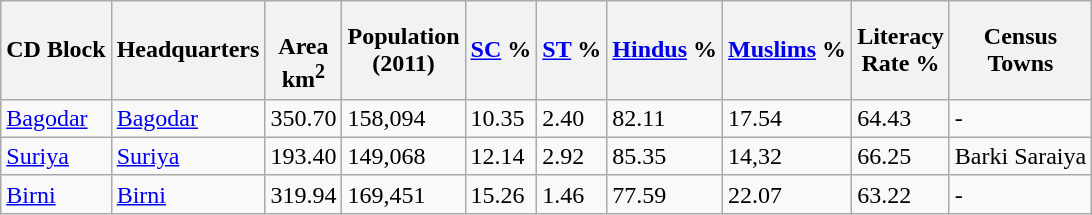<table class="wikitable sortable">
<tr>
<th>CD Block</th>
<th>Headquarters</th>
<th><br>Area<br>km<sup>2</sup></th>
<th>Population<br>(2011)</th>
<th><a href='#'>SC</a> %</th>
<th><a href='#'>ST</a> %</th>
<th><a href='#'>Hindus</a> %</th>
<th><a href='#'>Muslims</a> %</th>
<th>Literacy<br> Rate %</th>
<th>Census<br>Towns</th>
</tr>
<tr>
<td><a href='#'>Bagodar</a></td>
<td><a href='#'>Bagodar</a></td>
<td>350.70</td>
<td>158,094</td>
<td>10.35</td>
<td>2.40</td>
<td>82.11</td>
<td>17.54</td>
<td>64.43</td>
<td>-</td>
</tr>
<tr>
<td><a href='#'>Suriya</a></td>
<td><a href='#'>Suriya</a></td>
<td>193.40</td>
<td>149,068</td>
<td>12.14</td>
<td>2.92</td>
<td>85.35</td>
<td>14,32</td>
<td>66.25</td>
<td>Barki Saraiya</td>
</tr>
<tr>
<td><a href='#'>Birni</a></td>
<td><a href='#'>Birni</a></td>
<td>319.94</td>
<td>169,451</td>
<td>15.26</td>
<td>1.46</td>
<td>77.59</td>
<td>22.07</td>
<td>63.22</td>
<td>-</td>
</tr>
</table>
